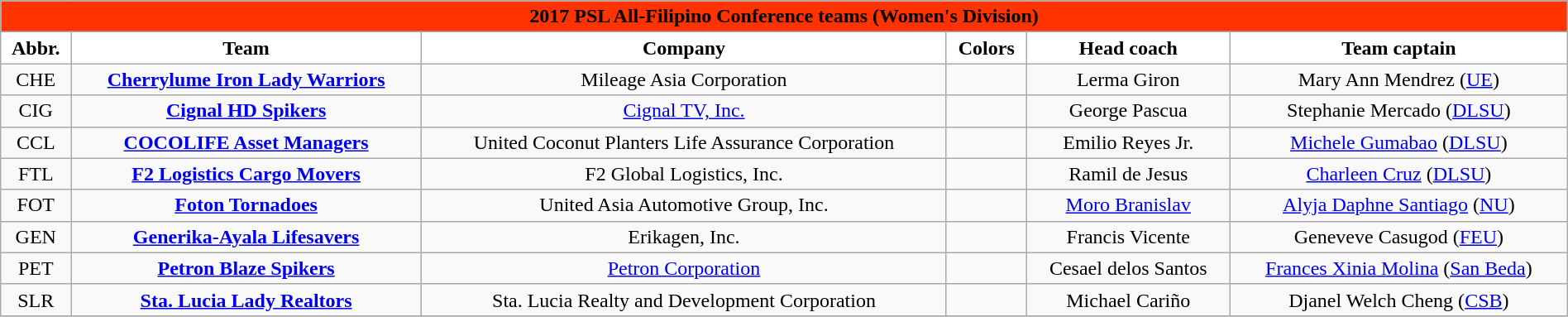<table class="wikitable" style="width:100%; text-align:left">
<tr>
<th style=background:#ff3300 colspan=7><span>2017 PSL All-Filipino Conference teams (Women's Division)</span></th>
</tr>
<tr>
<th style="background:white">Abbr.</th>
<th style="background:white">Team</th>
<th style="background:white">Company</th>
<th style="background:white">Colors</th>
<th style="background:white">Head coach</th>
<th style="background:white">Team captain</th>
</tr>
<tr>
<td align=center>CHE</td>
<td align=center><strong><a href='#'>Cherrylume Iron Lady Warriors</a></strong></td>
<td align=center>Mileage Asia Corporation</td>
<td align=center> </td>
<td align=center> Lerma Giron</td>
<td align=center>Mary Ann Mendrez (<a href='#'>UE</a>)</td>
</tr>
<tr>
<td align=center>CIG</td>
<td align=center><strong><a href='#'>Cignal HD Spikers</a></strong></td>
<td align=center><a href='#'>Cignal TV, Inc.</a></td>
<td align=center> </td>
<td align=center> George Pascua</td>
<td align=center>Stephanie Mercado (<a href='#'>DLSU</a>)</td>
</tr>
<tr>
<td align=center>CCL</td>
<td align=center><strong><a href='#'>COCOLIFE Asset Managers</a></strong></td>
<td align=center>United Coconut Planters Life Assurance Corporation</td>
<td align=center> </td>
<td align=center> Emilio Reyes Jr.</td>
<td align=center><a href='#'>Michele Gumabao</a> (<a href='#'>DLSU</a>)</td>
</tr>
<tr>
<td align=center>FTL</td>
<td align=center><strong><a href='#'>F2 Logistics Cargo Movers</a></strong></td>
<td align=center>F2 Global Logistics, Inc.</td>
<td align=center>  </td>
<td align=center> Ramil de Jesus</td>
<td align=center><a href='#'>Charleen Cruz</a> (<a href='#'>DLSU</a>)</td>
</tr>
<tr>
<td align=center>FOT</td>
<td align=center><strong><a href='#'>Foton Tornadoes</a></strong></td>
<td align=center>United Asia Automotive Group, Inc.</td>
<td align=center> </td>
<td align=center> <a href='#'>Moro Branislav</a></td>
<td align=center><a href='#'>Alyja Daphne Santiago</a> (<a href='#'>NU</a>)</td>
</tr>
<tr>
<td align=center>GEN</td>
<td align=center><strong><a href='#'>Generika-Ayala Lifesavers</a></strong></td>
<td align=center>Erikagen, Inc.</td>
<td align=center>  </td>
<td align=center> Francis Vicente</td>
<td align=center>Geneveve Casugod (<a href='#'>FEU</a>)</td>
</tr>
<tr>
<td align=center>PET</td>
<td align=center><strong><a href='#'>Petron Blaze Spikers</a></strong></td>
<td align=center><a href='#'>Petron Corporation</a></td>
<td align=center>  </td>
<td align=center> Cesael delos Santos</td>
<td align=center><a href='#'>Frances Xinia Molina</a> (<a href='#'>San Beda</a>)</td>
</tr>
<tr>
<td align=center>SLR</td>
<td align=center><strong><a href='#'>Sta. Lucia Lady Realtors</a></strong></td>
<td align=center>Sta. Lucia Realty and Development Corporation</td>
<td align=center>  </td>
<td align=center> Michael Cariño</td>
<td align=center>Djanel Welch Cheng (<a href='#'>CSB</a>)</td>
</tr>
<tr>
</tr>
</table>
